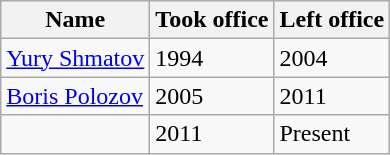<table class="wikitable">
<tr>
<th>Name</th>
<th>Took office</th>
<th>Left office</th>
</tr>
<tr>
<td><a href='#'>Yury Shmatov</a></td>
<td>1994</td>
<td>2004</td>
</tr>
<tr>
<td><a href='#'>Boris Polozov</a></td>
<td>2005</td>
<td>2011</td>
</tr>
<tr>
<td></td>
<td>2011</td>
<td>Present</td>
</tr>
</table>
